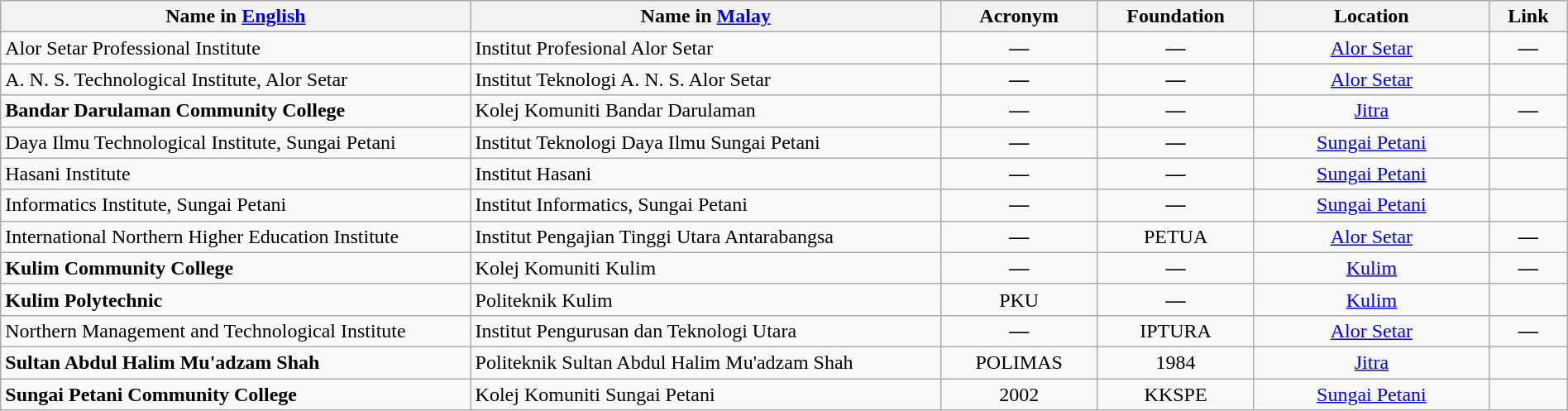<table class="wikitable sortable" width="100%">
<tr>
<th>Name in <a href='#'>English</a></th>
<th>Name in <a href='#'>Malay</a></th>
<th>Acronym</th>
<th>Foundation</th>
<th>Location</th>
<th class="unsortable">Link</th>
</tr>
<tr>
<td width="30%" valign="top">Alor Setar Professional Institute</td>
<td width="30%" valign="top">Institut Profesional Alor Setar</td>
<td width="10%" align="center" valign="top"><strong>—</strong></td>
<td width="10%" align="center" valign="top"><strong>—</strong></td>
<td width="15%" align="center" valign="top"><a href='#'>Alor Setar</a></td>
<td width="5%" align="center" valign="top"><strong>—</strong></td>
</tr>
<tr>
<td width="30%" valign="top">A. N. S. Technological Institute, Alor Setar</td>
<td width="30%" valign="top">Institut Teknologi A. N. S. Alor Setar</td>
<td width="10%" align="center" valign="top"><strong>—</strong></td>
<td width="10%" align="center" valign="top"><strong>—</strong></td>
<td width="15%" align="center" valign="top"><a href='#'>Alor Setar</a></td>
<td width="5%" align="center" valign="top"></td>
</tr>
<tr>
<td width="30%" valign="top"><strong>Bandar Darulaman Community College</strong></td>
<td width="30%" valign="top">Kolej Komuniti Bandar Darulaman</td>
<td width="10%" align="center" valign="top"><strong>—</strong></td>
<td width="10%" align="center" valign="top"><strong>—</strong></td>
<td width="15%" align="center" valign="top"><a href='#'>Jitra</a></td>
<td width="5%" align="center" valign="top"><strong>—</strong></td>
</tr>
<tr>
<td width="30%" valign="top">Daya Ilmu Technological Institute, Sungai Petani</td>
<td width="30%" valign="top">Institut Teknologi Daya Ilmu Sungai Petani</td>
<td width="10%" align="center" valign="top"><strong>—</strong></td>
<td width="10%" align="center" valign="top"><strong>—</strong></td>
<td width="15%" align="center" valign="top"><a href='#'>Sungai Petani</a></td>
<td width="5%" align="center" valign="top"></td>
</tr>
<tr>
<td width="30%" valign="top">Hasani Institute</td>
<td width="30%" valign="top">Institut Hasani</td>
<td width="10%" align="center" valign="top"><strong>—</strong></td>
<td width="10%" align="center" valign="top"><strong>—</strong></td>
<td width="15%" align="center" valign="top"><a href='#'>Sungai Petani</a></td>
<td width="5%" align="center" valign="top"></td>
</tr>
<tr>
<td width="30%" valign="top">Informatics Institute, Sungai Petani</td>
<td width="30%" valign="top">Institut Informatics, Sungai Petani</td>
<td width="10%" align="center" valign="top"><strong>—</strong></td>
<td width="10%" align="center" valign="top"><strong>—</strong></td>
<td width="15%" align="center" valign="top"><a href='#'>Sungai Petani</a></td>
<td width="5%" align="center" valign="top"></td>
</tr>
<tr>
<td width="30%" valign="top">International Northern Higher Education Institute</td>
<td width="30%" valign="top">Institut Pengajian Tinggi Utara Antarabangsa</td>
<td width="10%" align="center" valign="top"><strong>—</strong></td>
<td width="10%" align="center" valign="top">PETUA</td>
<td width="15%" align="center" valign="top"><a href='#'>Alor Setar</a></td>
<td width="5%" align="center" valign="top"><strong>—</strong></td>
</tr>
<tr>
<td width="30%" valign="top"><strong>Kulim Community College</strong></td>
<td width="30%" valign="top">Kolej Komuniti Kulim</td>
<td width="10%" align="center" valign="top"><strong>—</strong></td>
<td width="10%" align="center" valign="top"><strong>—</strong></td>
<td width="15%" align="center" valign="top"><a href='#'>Kulim</a></td>
<td width="5%" align="center" valign="top"><strong>—</strong></td>
</tr>
<tr>
<td width="30%" valign="top"><strong>Kulim Polytechnic</strong></td>
<td width="30%" valign="top">Politeknik Kulim</td>
<td width="10%" align="center" valign="top">PKU</td>
<td width="10%" align="center" valign="top"><strong>—</strong></td>
<td width="15%" align="center" valign="top"><a href='#'>Kulim</a></td>
<td width="5%" align="center" valign="top"></td>
</tr>
<tr>
<td width="30%" valign="top">Northern Management and Technological Institute</td>
<td width="30%" valign="top">Institut Pengurusan dan Teknologi Utara</td>
<td width="10%" align="center" valign="top"><strong>—</strong></td>
<td width="10%" align="center" valign="top">IPTURA</td>
<td width="15%" align="center" valign="top"><a href='#'>Alor Setar</a></td>
<td width="5%" align="center" valign="top"><strong>—</strong></td>
</tr>
<tr>
<td width="30%" valign="top"><strong>Sultan Abdul Halim Mu'adzam Shah</strong></td>
<td width="30%" valign="top">Politeknik Sultan Abdul Halim Mu'adzam Shah</td>
<td width="10%" align="center" valign="top">POLIMAS</td>
<td width="10%" align="center" valign="top">1984</td>
<td width="15%" align="center" valign="top"><a href='#'>Jitra</a></td>
<td width="5%" align="center" valign="top"></td>
</tr>
<tr>
<td width="30%" valign="top"><strong>Sungai Petani Community College</strong></td>
<td width="30%" valign="top">Kolej Komuniti Sungai Petani</td>
<td width="10%" align="center" valign="top">2002</td>
<td width="10%" align="center" valign="top">KKSPE</td>
<td width="15%" align="center" valign="top"><a href='#'>Sungai Petani</a></td>
<td width="5%" align="center" valign="top"></td>
</tr>
</table>
